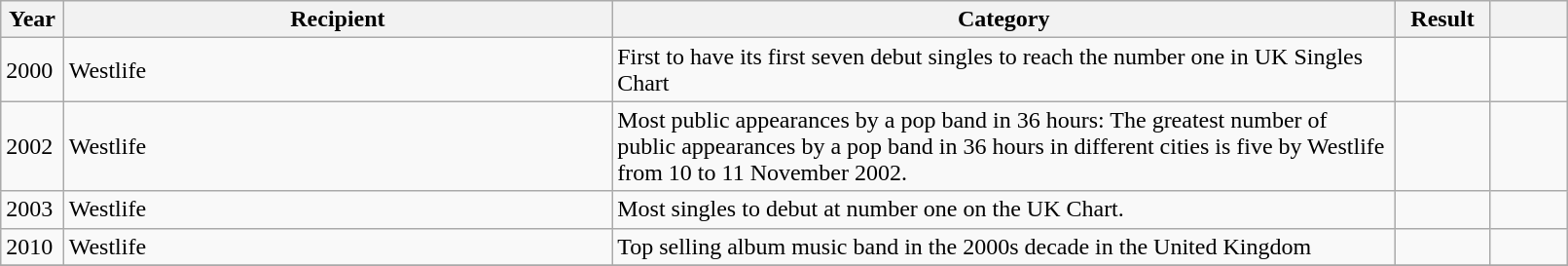<table class="wikitable plainrowheaders" style="width:85%;">
<tr>
<th scope="col" style="width:4%;">Year</th>
<th scope="col" style="width:35%;">Recipient</th>
<th scope="col" style="width:50%;">Category</th>
<th scope="col" style="width:6%;">Result</th>
<th scope="col" style="width:6%;"></th>
</tr>
<tr>
<td>2000</td>
<td>Westlife</td>
<td>First to have its first seven debut singles to reach the number one in UK Singles Chart</td>
<td></td>
<td></td>
</tr>
<tr>
<td>2002</td>
<td>Westlife</td>
<td>Most public appearances by a pop band in 36 hours: The greatest number of public appearances by a pop band in 36 hours in different cities is five by Westlife from 10 to 11 November 2002.</td>
<td></td>
<td></td>
</tr>
<tr>
<td>2003</td>
<td>Westlife</td>
<td>Most singles to debut at number one on the UK Chart.</td>
<td></td>
<td></td>
</tr>
<tr>
<td>2010</td>
<td>Westlife</td>
<td>Top selling album music band in the 2000s decade in the United Kingdom</td>
<td></td>
<td></td>
</tr>
<tr>
</tr>
</table>
